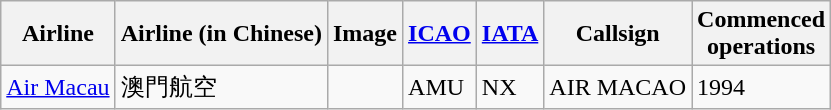<table class="wikitable sortable">
<tr valign="middle">
<th>Airline</th>
<th>Airline (in Chinese)</th>
<th>Image</th>
<th><a href='#'>ICAO</a></th>
<th><a href='#'>IATA</a></th>
<th>Callsign</th>
<th>Commenced<br>operations</th>
</tr>
<tr>
<td><a href='#'>Air Macau</a></td>
<td>澳門航空</td>
<td></td>
<td>AMU</td>
<td>NX</td>
<td>AIR MACAO</td>
<td>1994</td>
</tr>
</table>
